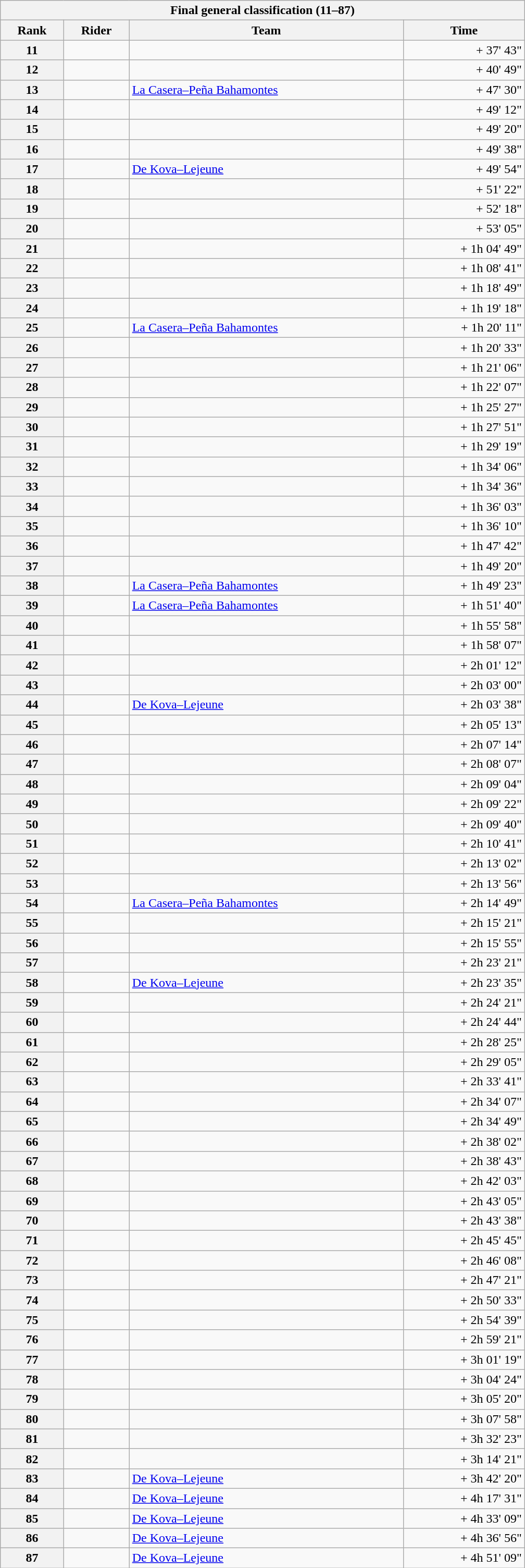<table class="collapsible collapsed wikitable" style="width:42em;margin-top:-1px;">
<tr>
<th scope="col" colspan="4">Final general classification (11–87)</th>
</tr>
<tr>
<th scope="col">Rank</th>
<th scope="col">Rider</th>
<th scope="col">Team</th>
<th scope="col">Time</th>
</tr>
<tr>
<th scope="row">11</th>
<td></td>
<td></td>
<td style="text-align:right;">+ 37' 43"</td>
</tr>
<tr>
<th scope="row">12</th>
<td></td>
<td></td>
<td style="text-align:right;">+ 40' 49"</td>
</tr>
<tr>
<th scope="row">13</th>
<td></td>
<td><a href='#'>La Casera–Peña Bahamontes</a></td>
<td style="text-align:right;">+ 47' 30"</td>
</tr>
<tr>
<th scope="row">14</th>
<td></td>
<td></td>
<td style="text-align:right;">+ 49' 12"</td>
</tr>
<tr>
<th scope="row">15</th>
<td></td>
<td></td>
<td style="text-align:right;">+ 49' 20"</td>
</tr>
<tr>
<th scope="row">16</th>
<td></td>
<td></td>
<td style="text-align:right;">+ 49' 38"</td>
</tr>
<tr>
<th scope="row">17</th>
<td></td>
<td><a href='#'>De Kova–Lejeune</a></td>
<td style="text-align:right;">+ 49' 54"</td>
</tr>
<tr>
<th scope="row">18</th>
<td></td>
<td></td>
<td style="text-align:right;">+ 51' 22"</td>
</tr>
<tr>
<th scope="row">19</th>
<td></td>
<td></td>
<td style="text-align:right;">+ 52' 18"</td>
</tr>
<tr>
<th scope="row">20</th>
<td></td>
<td></td>
<td style="text-align:right;">+ 53' 05"</td>
</tr>
<tr>
<th scope="row">21</th>
<td></td>
<td></td>
<td style="text-align:right;">+ 1h 04' 49"</td>
</tr>
<tr>
<th scope="row">22</th>
<td></td>
<td></td>
<td style="text-align:right;">+ 1h 08' 41"</td>
</tr>
<tr>
<th scope="row">23</th>
<td></td>
<td></td>
<td style="text-align:right;">+ 1h 18' 49"</td>
</tr>
<tr>
<th scope="row">24</th>
<td></td>
<td></td>
<td style="text-align:right;">+ 1h 19' 18"</td>
</tr>
<tr>
<th scope="row">25</th>
<td></td>
<td><a href='#'>La Casera–Peña Bahamontes</a></td>
<td style="text-align:right;">+ 1h 20' 11"</td>
</tr>
<tr>
<th scope="row">26</th>
<td></td>
<td></td>
<td style="text-align:right;">+ 1h 20' 33"</td>
</tr>
<tr>
<th scope="row">27</th>
<td></td>
<td></td>
<td style="text-align:right;">+ 1h 21' 06"</td>
</tr>
<tr>
<th scope="row">28</th>
<td></td>
<td></td>
<td style="text-align:right;">+ 1h 22' 07"</td>
</tr>
<tr>
<th scope="row">29</th>
<td></td>
<td></td>
<td style="text-align:right;">+ 1h 25' 27"</td>
</tr>
<tr>
<th scope="row">30</th>
<td></td>
<td></td>
<td style="text-align:right;">+ 1h 27' 51"</td>
</tr>
<tr>
<th scope="row">31</th>
<td></td>
<td></td>
<td style="text-align:right;">+ 1h 29' 19"</td>
</tr>
<tr>
<th scope="row">32</th>
<td></td>
<td></td>
<td style="text-align:right;">+ 1h 34' 06"</td>
</tr>
<tr>
<th scope="row">33</th>
<td></td>
<td></td>
<td style="text-align:right;">+ 1h 34' 36"</td>
</tr>
<tr>
<th scope="row">34</th>
<td></td>
<td></td>
<td style="text-align:right;">+ 1h 36' 03"</td>
</tr>
<tr>
<th scope="row">35</th>
<td></td>
<td></td>
<td style="text-align:right;">+ 1h 36' 10"</td>
</tr>
<tr>
<th scope="row">36</th>
<td></td>
<td></td>
<td style="text-align:right;">+ 1h 47' 42"</td>
</tr>
<tr>
<th scope="row">37</th>
<td></td>
<td></td>
<td style="text-align:right;">+ 1h 49' 20"</td>
</tr>
<tr>
<th scope="row">38</th>
<td></td>
<td><a href='#'>La Casera–Peña Bahamontes</a></td>
<td style="text-align:right;">+ 1h 49' 23"</td>
</tr>
<tr>
<th scope="row">39</th>
<td></td>
<td><a href='#'>La Casera–Peña Bahamontes</a></td>
<td style="text-align:right;">+ 1h 51' 40"</td>
</tr>
<tr>
<th scope="row">40</th>
<td></td>
<td></td>
<td style="text-align:right;">+ 1h 55' 58"</td>
</tr>
<tr>
<th scope="row">41</th>
<td></td>
<td></td>
<td style="text-align:right;">+ 1h 58' 07"</td>
</tr>
<tr>
<th scope="row">42</th>
<td></td>
<td></td>
<td style="text-align:right;">+ 2h 01' 12"</td>
</tr>
<tr>
<th scope="row">43</th>
<td></td>
<td></td>
<td style="text-align:right;">+ 2h 03' 00"</td>
</tr>
<tr>
<th scope="row">44</th>
<td></td>
<td><a href='#'>De Kova–Lejeune</a></td>
<td style="text-align:right;">+ 2h 03' 38"</td>
</tr>
<tr>
<th scope="row">45</th>
<td></td>
<td></td>
<td style="text-align:right;">+ 2h 05' 13"</td>
</tr>
<tr>
<th scope="row">46</th>
<td></td>
<td></td>
<td style="text-align:right;">+ 2h 07' 14"</td>
</tr>
<tr>
<th scope="row">47</th>
<td></td>
<td></td>
<td style="text-align:right;">+ 2h 08' 07"</td>
</tr>
<tr>
<th scope="row">48</th>
<td></td>
<td></td>
<td style="text-align:right;">+ 2h 09' 04"</td>
</tr>
<tr>
<th scope="row">49</th>
<td></td>
<td></td>
<td style="text-align:right;">+ 2h 09' 22"</td>
</tr>
<tr>
<th scope="row">50</th>
<td></td>
<td></td>
<td style="text-align:right;">+ 2h 09' 40"</td>
</tr>
<tr>
<th scope="row">51</th>
<td></td>
<td></td>
<td style="text-align:right;">+ 2h 10' 41"</td>
</tr>
<tr>
<th scope="row">52</th>
<td></td>
<td></td>
<td style="text-align:right;">+ 2h 13' 02"</td>
</tr>
<tr>
<th scope="row">53</th>
<td></td>
<td></td>
<td style="text-align:right;">+ 2h 13' 56"</td>
</tr>
<tr>
<th scope="row">54</th>
<td></td>
<td><a href='#'>La Casera–Peña Bahamontes</a></td>
<td style="text-align:right;">+ 2h 14' 49"</td>
</tr>
<tr>
<th scope="row">55</th>
<td></td>
<td></td>
<td style="text-align:right;">+ 2h 15' 21"</td>
</tr>
<tr>
<th scope="row">56</th>
<td></td>
<td></td>
<td style="text-align:right;">+ 2h 15' 55"</td>
</tr>
<tr>
<th scope="row">57</th>
<td></td>
<td></td>
<td style="text-align:right;">+ 2h 23' 21"</td>
</tr>
<tr>
<th scope="row">58</th>
<td></td>
<td><a href='#'>De Kova–Lejeune</a></td>
<td style="text-align:right;">+ 2h 23' 35"</td>
</tr>
<tr>
<th scope="row">59</th>
<td></td>
<td></td>
<td style="text-align:right;">+ 2h 24' 21"</td>
</tr>
<tr>
<th scope="row">60</th>
<td></td>
<td></td>
<td style="text-align:right;">+ 2h 24' 44"</td>
</tr>
<tr>
<th scope="row">61</th>
<td></td>
<td></td>
<td style="text-align:right;">+ 2h 28' 25"</td>
</tr>
<tr>
<th scope="row">62</th>
<td></td>
<td></td>
<td style="text-align:right;">+ 2h 29' 05"</td>
</tr>
<tr>
<th scope="row">63</th>
<td></td>
<td></td>
<td style="text-align:right;">+ 2h 33' 41"</td>
</tr>
<tr>
<th scope="row">64</th>
<td></td>
<td></td>
<td style="text-align:right;">+ 2h 34' 07"</td>
</tr>
<tr>
<th scope="row">65</th>
<td></td>
<td></td>
<td style="text-align:right;">+ 2h 34' 49"</td>
</tr>
<tr>
<th scope="row">66</th>
<td></td>
<td></td>
<td style="text-align:right;">+ 2h 38' 02"</td>
</tr>
<tr>
<th scope="row">67</th>
<td></td>
<td></td>
<td style="text-align:right;">+ 2h 38' 43"</td>
</tr>
<tr>
<th scope="row">68</th>
<td></td>
<td></td>
<td style="text-align:right;">+ 2h 42' 03"</td>
</tr>
<tr>
<th scope="row">69</th>
<td></td>
<td></td>
<td style="text-align:right;">+ 2h 43' 05"</td>
</tr>
<tr>
<th scope="row">70</th>
<td></td>
<td></td>
<td style="text-align:right;">+ 2h 43' 38"</td>
</tr>
<tr>
<th scope="row">71</th>
<td></td>
<td></td>
<td style="text-align:right;">+ 2h 45' 45"</td>
</tr>
<tr>
<th scope="row">72</th>
<td></td>
<td></td>
<td style="text-align:right;">+ 2h 46' 08"</td>
</tr>
<tr>
<th scope="row">73</th>
<td></td>
<td></td>
<td style="text-align:right;">+ 2h 47' 21"</td>
</tr>
<tr>
<th scope="row">74</th>
<td></td>
<td></td>
<td style="text-align:right;">+ 2h 50' 33"</td>
</tr>
<tr>
<th scope="row">75</th>
<td></td>
<td></td>
<td style="text-align:right;">+ 2h 54' 39"</td>
</tr>
<tr>
<th scope="row">76</th>
<td></td>
<td></td>
<td style="text-align:right;">+ 2h 59' 21"</td>
</tr>
<tr>
<th scope="row">77</th>
<td></td>
<td></td>
<td style="text-align:right;">+ 3h 01' 19"</td>
</tr>
<tr>
<th scope="row">78</th>
<td></td>
<td></td>
<td style="text-align:right;">+ 3h 04' 24"</td>
</tr>
<tr>
<th scope="row">79</th>
<td></td>
<td></td>
<td style="text-align:right;">+ 3h 05' 20"</td>
</tr>
<tr>
<th scope="row">80</th>
<td></td>
<td></td>
<td style="text-align:right;">+ 3h 07' 58"</td>
</tr>
<tr>
<th scope="row">81</th>
<td></td>
<td></td>
<td style="text-align:right;">+ 3h 32' 23"</td>
</tr>
<tr>
<th scope="row">82</th>
<td></td>
<td></td>
<td style="text-align:right;">+ 3h 14' 21"</td>
</tr>
<tr>
<th scope="row">83</th>
<td></td>
<td><a href='#'>De Kova–Lejeune</a></td>
<td style="text-align:right;">+ 3h 42' 20"</td>
</tr>
<tr>
<th scope="row">84</th>
<td></td>
<td><a href='#'>De Kova–Lejeune</a></td>
<td style="text-align:right;">+ 4h 17' 31"</td>
</tr>
<tr>
<th scope="row">85</th>
<td></td>
<td><a href='#'>De Kova–Lejeune</a></td>
<td style="text-align:right;">+ 4h 33' 09"</td>
</tr>
<tr>
<th scope="row">86</th>
<td></td>
<td><a href='#'>De Kova–Lejeune</a></td>
<td style="text-align:right;">+ 4h 36' 56"</td>
</tr>
<tr>
<th scope="row">87</th>
<td></td>
<td><a href='#'>De Kova–Lejeune</a></td>
<td style="text-align:right;">+ 4h 51' 09"</td>
</tr>
</table>
